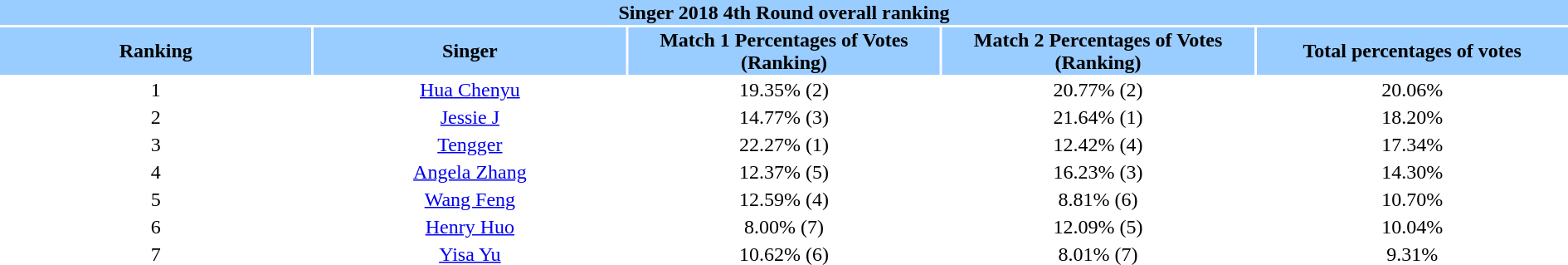<table width="100%" style="text-align:center">
<tr style="background:#99CCFF">
<td colspan="5"><div><strong>Singer 2018 4th Round overall ranking</strong></div></td>
</tr>
<tr style="background:#99CCFF">
<td style="width:20%"><strong>Ranking</strong></td>
<td style="width:20%"><strong>Singer</strong></td>
<td style="width:20%"><strong>Match 1 Percentages of Votes (Ranking)</strong></td>
<td style="width:20%"><strong>Match 2 Percentages of Votes (Ranking)</strong></td>
<td style="width:20%"><strong>Total percentages of votes</strong></td>
</tr>
<tr>
<td>1</td>
<td><a href='#'>Hua Chenyu</a></td>
<td>19.35% (2)</td>
<td>20.77% (2)</td>
<td>20.06%</td>
</tr>
<tr>
<td>2</td>
<td><a href='#'>Jessie J</a></td>
<td>14.77% (3)</td>
<td>21.64% (1)</td>
<td>18.20%</td>
</tr>
<tr>
<td>3</td>
<td><a href='#'>Tengger</a></td>
<td>22.27% (1)</td>
<td>12.42% (4)</td>
<td>17.34%</td>
</tr>
<tr>
<td>4</td>
<td><a href='#'>Angela Zhang</a></td>
<td>12.37% (5)</td>
<td>16.23% (3)</td>
<td>14.30%</td>
</tr>
<tr>
<td>5</td>
<td><a href='#'>Wang Feng</a></td>
<td>12.59% (4)</td>
<td>8.81% (6)</td>
<td>10.70%</td>
</tr>
<tr>
<td>6</td>
<td><a href='#'>Henry Huo</a></td>
<td>8.00% (7)</td>
<td>12.09% (5)</td>
<td>10.04%</td>
</tr>
<tr>
<td>7</td>
<td><a href='#'>Yisa Yu</a></td>
<td>10.62% (6)</td>
<td>8.01% (7)</td>
<td>9.31%</td>
</tr>
</table>
